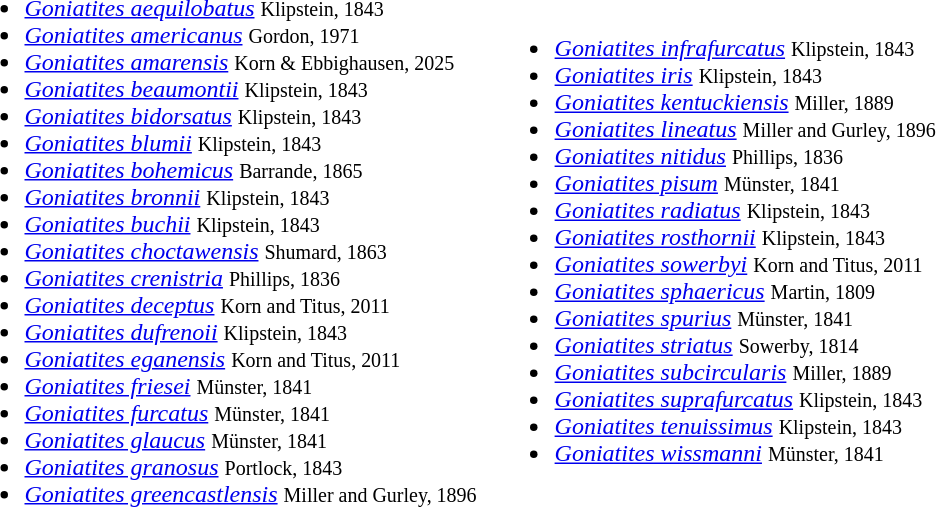<table border="0" cellpadding="05">
<tr>
<td><br><ul><li><em><a href='#'>Goniatites aequilobatus</a></em> <small>Klipstein, 1843</small></li><li><em><a href='#'>Goniatites americanus</a></em> <small>Gordon, 1971</small></li><li><em><a href='#'>Goniatites amarensis</a></em> <small>Korn & Ebbighausen, 2025</small></li><li><em><a href='#'>Goniatites beaumontii</a></em> <small>Klipstein, 1843</small></li><li><em><a href='#'>Goniatites bidorsatus</a></em> <small>Klipstein, 1843</small></li><li><em><a href='#'>Goniatites blumii</a></em> <small>Klipstein, 1843</small></li><li><em><a href='#'>Goniatites bohemicus</a></em> <small>Barrande, 1865</small></li><li><em><a href='#'>Goniatites bronnii</a></em> <small>Klipstein, 1843</small></li><li><em><a href='#'>Goniatites buchii</a></em> <small>Klipstein, 1843</small></li><li><em><a href='#'>Goniatites choctawensis</a></em> <small>Shumard, 1863</small></li><li><em><a href='#'>Goniatites crenistria</a></em> <small>Phillips, 1836</small></li><li><em><a href='#'>Goniatites deceptus</a></em> <small>Korn and Titus, 2011</small></li><li><em><a href='#'>Goniatites dufrenoii</a></em> <small>Klipstein, 1843</small></li><li><em><a href='#'>Goniatites eganensis</a></em> <small>Korn and Titus, 2011</small></li><li><em><a href='#'>Goniatites friesei</a></em> <small>Münster, 1841</small></li><li><em><a href='#'>Goniatites furcatus</a></em> <small>Münster, 1841</small></li><li><em><a href='#'>Goniatites glaucus</a></em> <small>Münster, 1841</small></li><li><em><a href='#'>Goniatites granosus</a></em> <small>Portlock, 1843</small></li><li><em><a href='#'>Goniatites greencastlensis</a></em> <small>Miller and Gurley, 1896</small></li></ul></td>
<td><br><ul><li><em><a href='#'>Goniatites infrafurcatus</a></em> <small>Klipstein, 1843</small></li><li><em><a href='#'>Goniatites iris</a></em> <small>Klipstein, 1843</small></li><li><em><a href='#'>Goniatites kentuckiensis</a></em> <small>Miller, 1889</small></li><li><em><a href='#'>Goniatites lineatus</a></em> <small>Miller and Gurley, 1896</small></li><li><em><a href='#'>Goniatites nitidus</a></em> <small>Phillips, 1836</small></li><li><em><a href='#'>Goniatites pisum</a></em> <small>Münster, 1841</small></li><li><em><a href='#'>Goniatites radiatus</a></em> <small>Klipstein, 1843</small></li><li><em><a href='#'>Goniatites rosthornii</a></em> <small>Klipstein, 1843</small></li><li><em><a href='#'>Goniatites sowerbyi</a></em> <small>Korn and Titus, 2011</small></li><li><em><a href='#'>Goniatites sphaericus</a></em> <small>Martin, 1809</small></li><li><em><a href='#'>Goniatites spurius</a></em> <small>Münster, 1841</small></li><li><em><a href='#'>Goniatites striatus</a></em> <small>Sowerby, 1814</small></li><li><em><a href='#'>Goniatites subcircularis</a></em> <small>Miller, 1889</small></li><li><em><a href='#'>Goniatites suprafurcatus</a></em> <small>Klipstein, 1843</small></li><li><em><a href='#'>Goniatites tenuissimus</a></em> <small>Klipstein, 1843</small></li><li><em><a href='#'>Goniatites wissmanni</a></em> <small>Münster, 1841</small></li></ul></td>
</tr>
</table>
